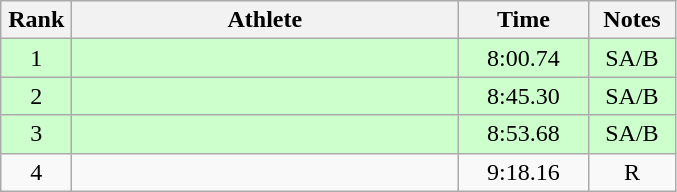<table class=wikitable style="text-align:center">
<tr>
<th width=40>Rank</th>
<th width=250>Athlete</th>
<th width=80>Time</th>
<th width=50>Notes</th>
</tr>
<tr bgcolor="ccffcc">
<td>1</td>
<td align="left"></td>
<td>8:00.74</td>
<td>SA/B</td>
</tr>
<tr bgcolor="ccffcc">
<td>2</td>
<td align="left"></td>
<td>8:45.30</td>
<td>SA/B</td>
</tr>
<tr bgcolor="ccffcc">
<td>3</td>
<td align="left"></td>
<td>8:53.68</td>
<td>SA/B</td>
</tr>
<tr>
<td>4</td>
<td align="left"></td>
<td>9:18.16</td>
<td>R</td>
</tr>
</table>
